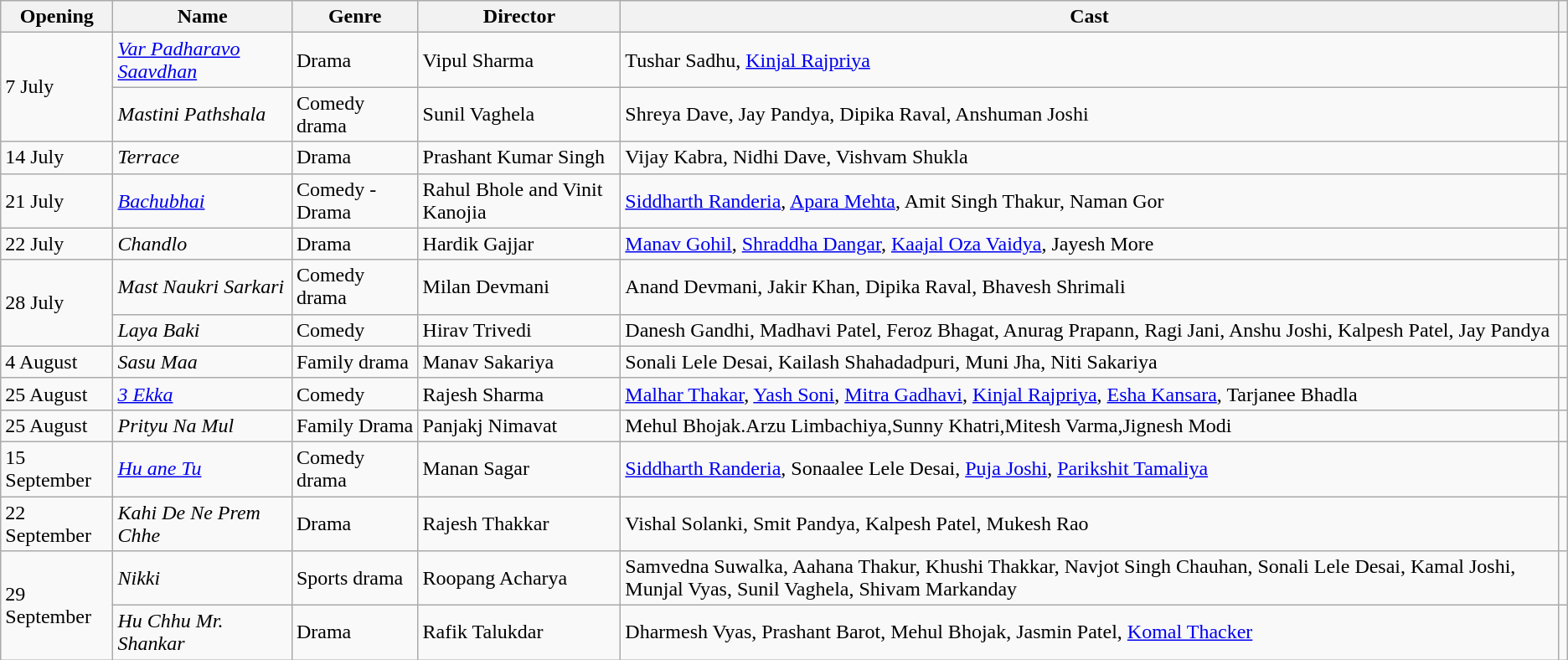<table class="wikitable sortable">
<tr>
<th>Opening</th>
<th>Name</th>
<th>Genre</th>
<th>Director</th>
<th>Cast</th>
<th></th>
</tr>
<tr>
<td rowspan="2">7 July</td>
<td><em><a href='#'>Var Padharavo Saavdhan</a></em></td>
<td>Drama</td>
<td>Vipul Sharma</td>
<td>Tushar Sadhu, <a href='#'>Kinjal Rajpriya</a></td>
<td></td>
</tr>
<tr>
<td><em>Mastini Pathshala</em></td>
<td>Comedy drama</td>
<td>Sunil Vaghela</td>
<td>Shreya Dave, Jay Pandya, Dipika Raval, Anshuman Joshi</td>
<td></td>
</tr>
<tr>
<td>14 July</td>
<td><em>Terrace</em></td>
<td>Drama</td>
<td>Prashant Kumar Singh</td>
<td>Vijay Kabra, Nidhi Dave, Vishvam Shukla</td>
<td></td>
</tr>
<tr>
<td>21 July</td>
<td><em><a href='#'>Bachubhai</a></em></td>
<td>Comedy - Drama</td>
<td>Rahul Bhole and Vinit Kanojia</td>
<td><a href='#'>Siddharth Randeria</a>, <a href='#'>Apara Mehta</a>, Amit Singh Thakur, Naman Gor</td>
<td></td>
</tr>
<tr>
<td>22 July</td>
<td><em>Chandlo</em></td>
<td>Drama</td>
<td>Hardik Gajjar</td>
<td><a href='#'>Manav Gohil</a>, <a href='#'>Shraddha Dangar</a>, <a href='#'>Kaajal Oza Vaidya</a>, Jayesh More</td>
<td></td>
</tr>
<tr>
<td rowspan="2">28 July</td>
<td><em>Mast Naukri Sarkari</em></td>
<td>Comedy drama</td>
<td>Milan Devmani</td>
<td>Anand Devmani, Jakir Khan, Dipika Raval, Bhavesh Shrimali</td>
<td></td>
</tr>
<tr>
<td><em>Laya Baki</em></td>
<td>Comedy</td>
<td>Hirav Trivedi</td>
<td>Danesh Gandhi, Madhavi Patel, Feroz Bhagat, Anurag Prapann, Ragi Jani, Anshu Joshi, Kalpesh Patel, Jay Pandya</td>
<td></td>
</tr>
<tr>
<td>4 August</td>
<td><em>Sasu Maa</em></td>
<td>Family drama</td>
<td>Manav Sakariya</td>
<td>Sonali Lele Desai, Kailash Shahadadpuri, Muni Jha, Niti Sakariya</td>
<td></td>
</tr>
<tr>
<td>25 August</td>
<td><em><a href='#'>3 Ekka</a></em></td>
<td>Comedy</td>
<td>Rajesh Sharma</td>
<td><a href='#'>Malhar Thakar</a>, <a href='#'>Yash Soni</a>, <a href='#'>Mitra Gadhavi</a>, <a href='#'>Kinjal Rajpriya</a>, <a href='#'>Esha Kansara</a>, Tarjanee Bhadla</td>
<td></td>
</tr>
<tr>
<td>25 August</td>
<td><em>Prityu Na Mul</em></td>
<td>Family Drama</td>
<td>Panjakj Nimavat</td>
<td>Mehul Bhojak.Arzu Limbachiya,Sunny Khatri,Mitesh Varma,Jignesh Modi</td>
<td></td>
</tr>
<tr>
<td>15 September</td>
<td><em><a href='#'>Hu ane Tu</a></em></td>
<td>Comedy drama</td>
<td>Manan Sagar</td>
<td><a href='#'>Siddharth Randeria</a>, Sonaalee Lele Desai, <a href='#'>Puja Joshi</a>, <a href='#'>Parikshit Tamaliya</a></td>
<td></td>
</tr>
<tr>
<td>22 September</td>
<td><em>Kahi De Ne Prem Chhe</em></td>
<td>Drama</td>
<td>Rajesh Thakkar</td>
<td>Vishal Solanki, Smit Pandya, Kalpesh Patel, Mukesh Rao</td>
<td></td>
</tr>
<tr>
<td rowspan="2">29 September</td>
<td><em>Nikki</em></td>
<td>Sports drama</td>
<td>Roopang Acharya</td>
<td>Samvedna Suwalka, Aahana Thakur, Khushi Thakkar, Navjot Singh Chauhan, Sonali Lele Desai, Kamal Joshi, Munjal Vyas, Sunil Vaghela, Shivam Markanday</td>
<td></td>
</tr>
<tr>
<td><em>Hu Chhu Mr. Shankar</em></td>
<td>Drama</td>
<td>Rafik Talukdar</td>
<td>Dharmesh Vyas, Prashant Barot, Mehul Bhojak, Jasmin Patel, <a href='#'>Komal Thacker</a></td>
<td></td>
</tr>
</table>
